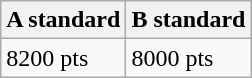<table class="wikitable" border="1" align="upright">
<tr>
<th>A standard</th>
<th>B standard</th>
</tr>
<tr>
<td>8200 pts</td>
<td>8000 pts</td>
</tr>
</table>
